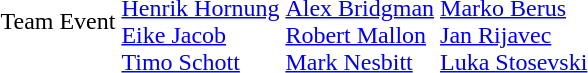<table>
<tr>
<td>Team Event<br></td>
<td><br><a href='#'>Henrik Hornung</a><br><a href='#'>Eike Jacob</a><br><a href='#'>Timo Schott</a></td>
<td><br><a href='#'>Alex Bridgman</a><br><a href='#'>Robert Mallon</a><br><a href='#'>Mark Nesbitt</a></td>
<td><br><a href='#'>Marko Berus</a><br><a href='#'>Jan Rijavec</a><br><a href='#'>Luka Stosevski</a></td>
</tr>
</table>
